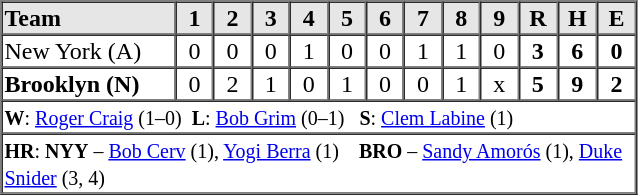<table border=1 cellspacing=0 width=425 style="margin-left:3em;">
<tr style="text-align:center; background-color:#e6e6e6;">
<th align=left width=125>Team</th>
<th width=25>1</th>
<th width=25>2</th>
<th width=25>3</th>
<th width=25>4</th>
<th width=25>5</th>
<th width=25>6</th>
<th width=25>7</th>
<th width=25>8</th>
<th width=25>9</th>
<th width=25>R</th>
<th width=25>H</th>
<th width=25>E</th>
</tr>
<tr style="text-align:center;">
<td align=left>New York (A)</td>
<td>0</td>
<td>0</td>
<td>0</td>
<td>1</td>
<td>0</td>
<td>0</td>
<td>1</td>
<td>1</td>
<td>0</td>
<td><strong>3</strong></td>
<td><strong>6</strong></td>
<td><strong>0</strong></td>
</tr>
<tr style="text-align:center;">
<td align=left><strong>Brooklyn (N)</strong></td>
<td>0</td>
<td>2</td>
<td>1</td>
<td>0</td>
<td>1</td>
<td>0</td>
<td>0</td>
<td>1</td>
<td>x</td>
<td><strong>5</strong></td>
<td><strong>9</strong></td>
<td><strong>2</strong></td>
</tr>
<tr style="text-align:left;">
<td colspan=13><small><strong>W</strong>: <a href='#'>Roger Craig</a> (1–0)  <strong>L</strong>: <a href='#'>Bob Grim</a> (0–1)   <strong>S</strong>: <a href='#'>Clem Labine</a> (1)</small></td>
</tr>
<tr style="text-align:left;">
<td colspan=13><small><strong>HR</strong>: <strong>NYY</strong> – <a href='#'>Bob Cerv</a> (1), <a href='#'>Yogi Berra</a> (1)    <strong>BRO</strong> – <a href='#'>Sandy Amorós</a> (1), <a href='#'>Duke Snider</a> (3, 4)</small></td>
</tr>
</table>
